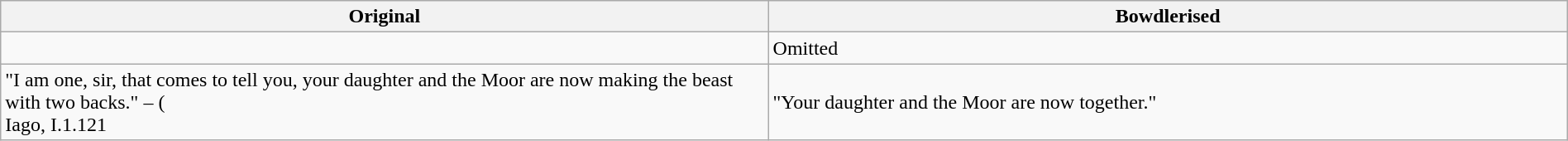<table class="wikitable" style="width:100%">
<tr>
<th>Original</th>
<th>Bowdlerised</th>
</tr>
<tr>
<td style="width:49%;"></td>
<td>Omitted</td>
</tr>
<tr>
<td>"I am one, sir, that comes to tell you, your daughter and the Moor are now making the beast with two backs." – (<br>Iago, I.1.121</td>
<td>"Your daughter and the Moor are now together."</td>
</tr>
</table>
